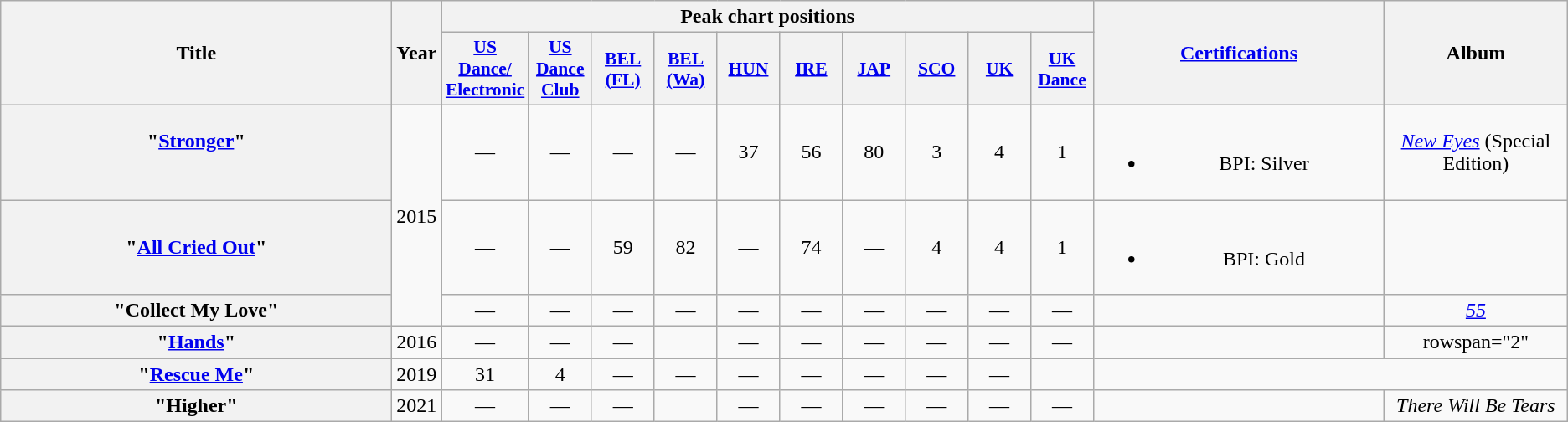<table class="wikitable plainrowheaders" style="text-align:center;">
<tr>
<th scope="col" rowspan="2" style="width:19em;">Title</th>
<th scope="col" rowspan="2" style="width:1em;">Year</th>
<th scope="col" colspan="10">Peak chart positions</th>
<th scope="col" rowspan="2" style="width:14em;"><a href='#'>Certifications</a></th>
<th scope="col" rowspan="2">Album</th>
</tr>
<tr>
<th scope="col" style="width:3em;font-size:90%;"><a href='#'>US<br>Dance/<br>Electronic</a><br></th>
<th scope="col" style="width:3em;font-size:90%;"><a href='#'>US<br>Dance<br>Club</a><br></th>
<th scope="col" style="width:3em;font-size:90%;"><a href='#'>BEL<br>(FL)</a><br></th>
<th scope="col" style="width:3em;font-size:90%;"><a href='#'>BEL<br>(Wa)</a><br></th>
<th scope="col" style="width:3em;font-size:90%;"><a href='#'>HUN</a><br></th>
<th scope="col" style="width:3em;font-size:90%;"><a href='#'>IRE</a><br></th>
<th scope="col" style="width:3em;font-size:90%;"><a href='#'>JAP</a><br></th>
<th scope="col" style="width:3em;font-size:90%;"><a href='#'>SCO</a><br></th>
<th scope="col" style="width:3em;font-size:90%;"><a href='#'>UK</a><br></th>
<th scope="col" style="width:3em;font-size:90%;"><a href='#'>UK<br>Dance</a></th>
</tr>
<tr>
<th scope="row">"<a href='#'>Stronger</a>"<br><br></th>
<td rowspan="3">2015</td>
<td>—</td>
<td>—</td>
<td>—</td>
<td>—</td>
<td>37</td>
<td>56</td>
<td>80</td>
<td>3</td>
<td>4</td>
<td>1</td>
<td><br><ul><li>BPI: Silver</li></ul></td>
<td><em><a href='#'>New Eyes</a></em> (Special Edition)</td>
</tr>
<tr>
<th scope="row">"<a href='#'>All Cried Out</a>"<br></th>
<td>—</td>
<td>—</td>
<td>59</td>
<td>82</td>
<td>—</td>
<td>74</td>
<td>—</td>
<td>4</td>
<td>4</td>
<td>1</td>
<td><br><ul><li>BPI: Gold</li></ul></td>
<td></td>
</tr>
<tr>
<th scope="row">"Collect My Love"<br></th>
<td>—</td>
<td>—</td>
<td>—</td>
<td>—</td>
<td>—</td>
<td>—</td>
<td>—</td>
<td>—</td>
<td>—</td>
<td>—</td>
<td></td>
<td><em><a href='#'>55</a></em></td>
</tr>
<tr>
<th scope="row">"<a href='#'>Hands</a>"<br></th>
<td>2016</td>
<td>—</td>
<td>—</td>
<td>—</td>
<td></td>
<td>—</td>
<td>—</td>
<td>—</td>
<td>—</td>
<td>—</td>
<td>—</td>
<td></td>
<td>rowspan="2" </td>
</tr>
<tr>
<th scope="row">"<a href='#'>Rescue Me</a>"<br></th>
<td>2019</td>
<td>31</td>
<td>4</td>
<td>—</td>
<td>—</td>
<td>—</td>
<td>—</td>
<td>—</td>
<td>—</td>
<td>—</td>
<td></td>
</tr>
<tr>
<th scope="row">"Higher"<br></th>
<td>2021</td>
<td>—</td>
<td>—</td>
<td>—</td>
<td></td>
<td>—</td>
<td>—</td>
<td>—</td>
<td>—</td>
<td>—</td>
<td>—</td>
<td></td>
<td><em>There Will Be Tears</em></td>
</tr>
</table>
